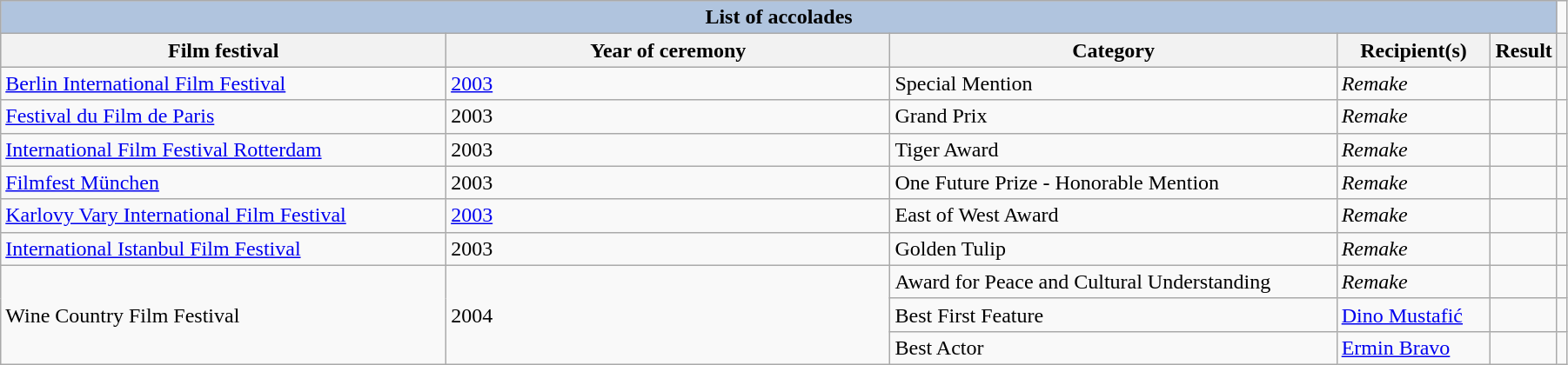<table class="wikitable sortable" width="95%">
<tr style="background:#ccc; text-align:center;">
<th colspan=5 style="background:#B0C4DE;">List of accolades</th>
</tr>
<tr style="background:#ccc; text-align:center;">
<th scope="col" width="30%">Film festival</th>
<th scope="col" width="30%">Year of ceremony</th>
<th scope="col" width="30%">Category</th>
<th scope="col" width="30%">Recipient(s)</th>
<th scope="col" width="10%">Result</th>
<th scope="col" class="unsortable"></th>
</tr>
<tr>
<td><a href='#'>Berlin International Film Festival</a></td>
<td><a href='#'>2003</a></td>
<td>Special Mention</td>
<td><em>Remake</em></td>
<td></td>
<td rowspan=1 style="text-align:center;"></td>
</tr>
<tr>
<td><a href='#'>Festival du Film de Paris</a></td>
<td>2003</td>
<td>Grand Prix</td>
<td><em>Remake</em></td>
<td></td>
<td style="text-align:center;"></td>
</tr>
<tr>
<td><a href='#'>International Film Festival Rotterdam</a></td>
<td>2003</td>
<td>Tiger Award</td>
<td><em>Remake</em></td>
<td></td>
<td style="text-align:center;"></td>
</tr>
<tr>
<td><a href='#'>Filmfest München</a></td>
<td>2003</td>
<td>One Future Prize - Honorable Mention</td>
<td><em>Remake</em></td>
<td></td>
<td style="text-align:center;"></td>
</tr>
<tr>
<td><a href='#'>Karlovy Vary International Film Festival</a></td>
<td><a href='#'>2003</a></td>
<td>East of West Award</td>
<td><em>Remake</em></td>
<td></td>
<td style="text-align:center;"></td>
</tr>
<tr>
<td><a href='#'>International Istanbul Film Festival</a></td>
<td>2003</td>
<td>Golden Tulip</td>
<td><em>Remake</em></td>
<td></td>
<td rowspan=1 style="text-align:center;"></td>
</tr>
<tr>
<td rowspan=3>Wine Country Film Festival</td>
<td rowspan=3>2004</td>
<td>Award for Peace and Cultural Understanding</td>
<td><em>Remake</em></td>
<td></td>
<td rowspan=1 style="text-align:center;"></td>
</tr>
<tr>
<td>Best First Feature</td>
<td><a href='#'>Dino Mustafić</a></td>
<td></td>
<td rowspan=1 style="text-align:center;"></td>
</tr>
<tr>
<td>Best Actor</td>
<td><a href='#'>Ermin Bravo</a></td>
<td></td>
<td rowspan=1 style="text-align:center;"></td>
</tr>
</table>
